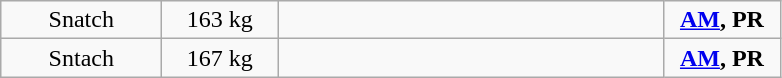<table class = "wikitable" style="text-align:center;">
<tr>
<td width=100>Snatch</td>
<td width=70>163 kg</td>
<td width=250></td>
<td width=70><strong><a href='#'>AM</a>, PR</strong></td>
</tr>
<tr>
<td>Sntach</td>
<td>167 kg</td>
<td></td>
<td><strong><a href='#'>AM</a>, PR</strong></td>
</tr>
</table>
